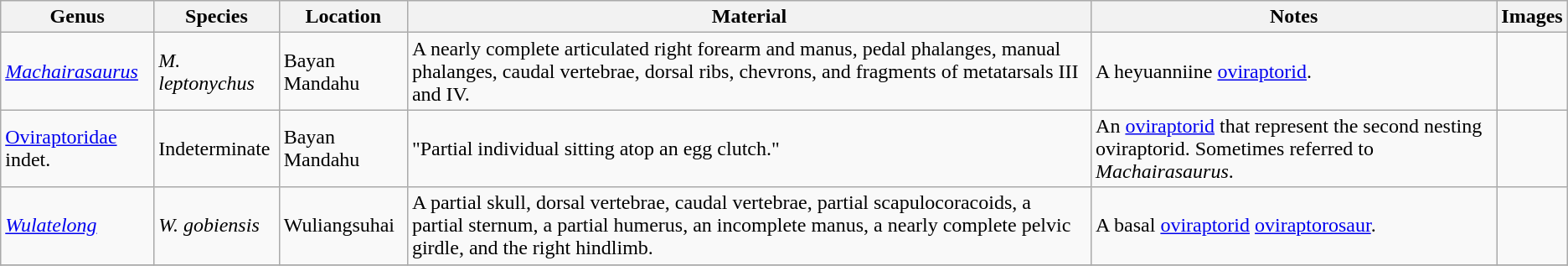<table class="wikitable sortable">
<tr>
<th>Genus</th>
<th>Species</th>
<th>Location</th>
<th>Material</th>
<th>Notes</th>
<th>Images</th>
</tr>
<tr>
<td><em><a href='#'>Machairasaurus</a></em></td>
<td><em>M. leptonychus</em></td>
<td>Bayan Mandahu</td>
<td>A nearly complete articulated right forearm and manus, pedal phalanges, manual phalanges, caudal vertebrae, dorsal ribs, chevrons, and fragments of metatarsals III and IV.</td>
<td>A heyuanniine <a href='#'>oviraptorid</a>.</td>
<td></td>
</tr>
<tr>
<td><a href='#'>Oviraptoridae</a> indet.</td>
<td>Indeterminate</td>
<td>Bayan Mandahu</td>
<td>"Partial individual sitting atop an egg clutch."</td>
<td>An <a href='#'>oviraptorid</a> that represent the second nesting oviraptorid. Sometimes referred to <em>Machairasaurus</em>.</td>
<td></td>
</tr>
<tr>
<td><em><a href='#'>Wulatelong</a></em></td>
<td><em>W. gobiensis</em></td>
<td>Wuliangsuhai</td>
<td>A partial skull, dorsal vertebrae, caudal vertebrae, partial scapulocoracoids, a partial sternum, a partial humerus, an incomplete manus, a nearly complete pelvic girdle, and the right hindlimb.</td>
<td>A basal <a href='#'>oviraptorid</a> <a href='#'>oviraptorosaur</a>.</td>
<td></td>
</tr>
<tr>
</tr>
</table>
